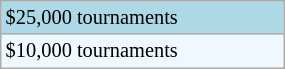<table class="wikitable" style="font-size:85%;" width=15%>
<tr style="background:lightblue;">
<td>$25,000 tournaments</td>
</tr>
<tr style="background:#f0f8ff;">
<td>$10,000 tournaments</td>
</tr>
</table>
